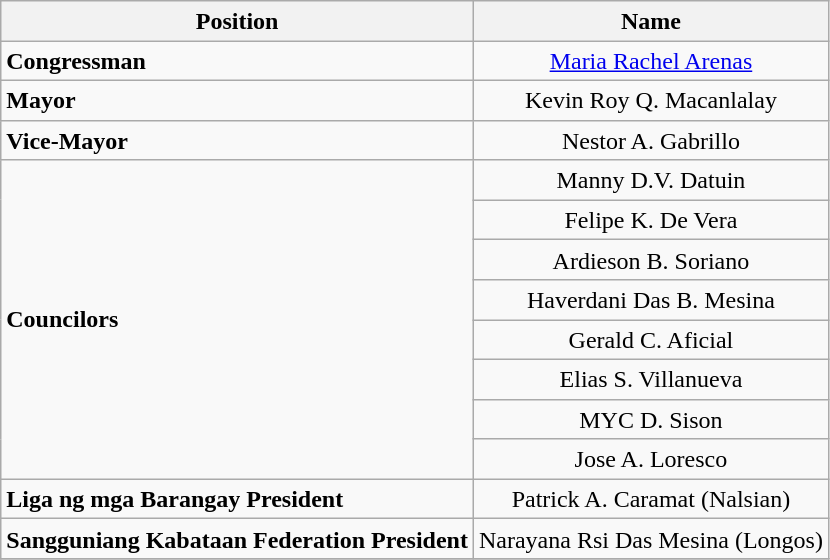<table class="wikitable" style="line-height:1.20em; font-size:100%;">
<tr>
<th>Position</th>
<th>Name</th>
</tr>
<tr>
<td><strong>Congressman</strong></td>
<td style="text-align:center;"><a href='#'>Maria Rachel Arenas</a></td>
</tr>
<tr>
<td><strong>Mayor</strong></td>
<td style="text-align:center;">Kevin Roy Q. Macanlalay</td>
</tr>
<tr>
<td><strong>Vice-Mayor</strong></td>
<td style="text-align:center;">Nestor A. Gabrillo</td>
</tr>
<tr>
<td rowspan=8><strong>Councilors</strong></td>
<td style="text-align:center;">Manny D.V. Datuin</td>
</tr>
<tr>
<td style="text-align:center;">Felipe K. De Vera</td>
</tr>
<tr>
<td style="text-align:center;">Ardieson B. Soriano</td>
</tr>
<tr>
<td style="text-align:center;">Haverdani Das B. Mesina</td>
</tr>
<tr>
<td style="text-align:center;">Gerald C. Aficial</td>
</tr>
<tr>
<td style="text-align:center;">Elias S. Villanueva</td>
</tr>
<tr>
<td style="text-align:center;">MYC D. Sison</td>
</tr>
<tr>
<td style="text-align:center;">Jose A. Loresco</td>
</tr>
<tr>
<td><strong>Liga ng mga Barangay President</strong></td>
<td style="text-align:center;">Patrick A. Caramat (Nalsian)</td>
</tr>
<tr>
<td><strong>Sangguniang Kabataan Federation President</strong></td>
<td style="text-align:center;">Narayana Rsi Das Mesina (Longos)</td>
</tr>
<tr>
</tr>
</table>
